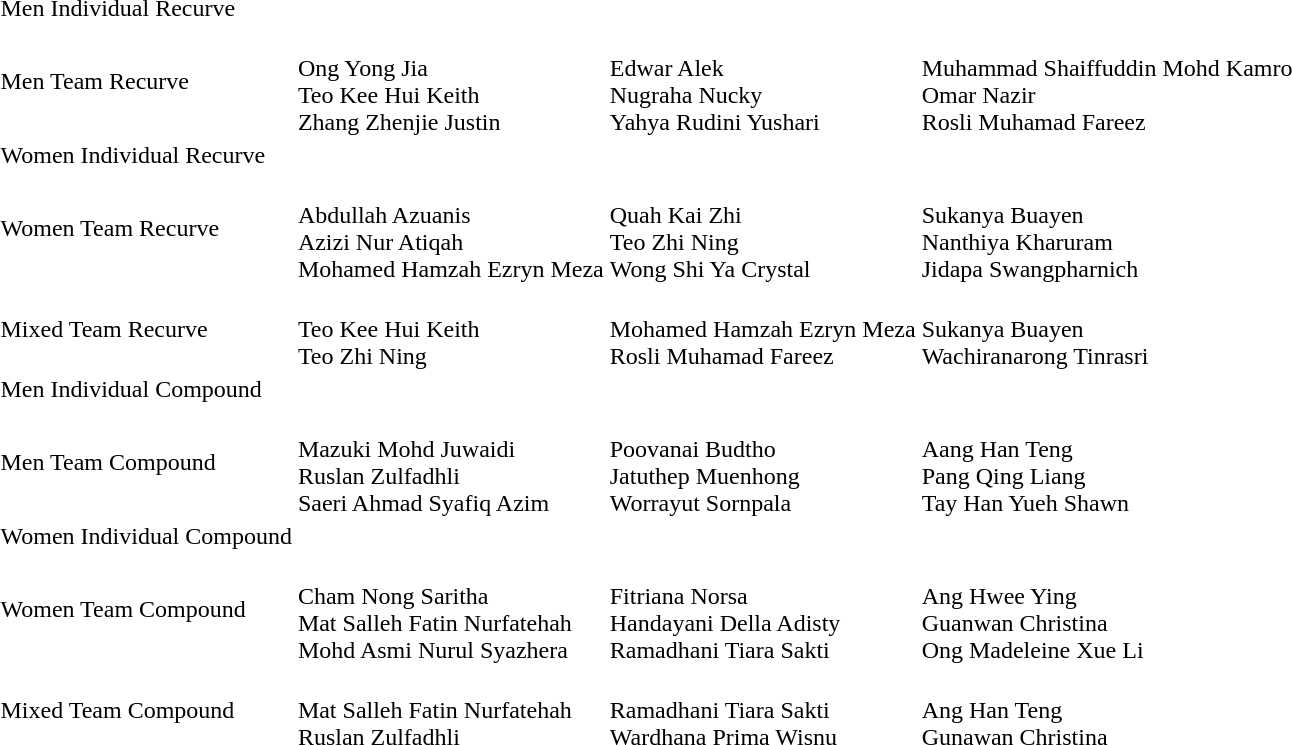<table>
<tr>
<td>Men Individual Recurve</td>
<td></td>
<td></td>
<td></td>
</tr>
<tr>
<td>Men Team Recurve</td>
<td><br>Ong Yong Jia<br>Teo Kee Hui Keith<br>Zhang Zhenjie Justin</td>
<td><br>Edwar Alek<br>Nugraha Nucky<br>Yahya Rudini Yushari</td>
<td><br>Muhammad Shaiffuddin Mohd Kamro<br>Omar Nazir<br>Rosli Muhamad Fareez</td>
</tr>
<tr>
<td>Women Individual Recurve</td>
<td></td>
<td></td>
<td></td>
</tr>
<tr>
<td>Women Team Recurve</td>
<td><br>Abdullah Azuanis<br>Azizi Nur Atiqah<br>Mohamed Hamzah Ezryn Meza</td>
<td><br>Quah Kai Zhi<br>Teo Zhi Ning<br>Wong Shi Ya Crystal</td>
<td><br>Sukanya Buayen<br>Nanthiya Kharuram<br>Jidapa Swangpharnich</td>
</tr>
<tr>
<td>Mixed Team Recurve</td>
<td><br>Teo Kee Hui Keith<br>Teo Zhi Ning</td>
<td><br>Mohamed Hamzah Ezryn Meza<br>Rosli Muhamad Fareez</td>
<td><br>Sukanya Buayen<br>Wachiranarong Tinrasri</td>
</tr>
<tr>
<td>Men Individual Compound</td>
<td></td>
<td></td>
<td></td>
</tr>
<tr>
<td>Men Team Compound</td>
<td><br>Mazuki Mohd Juwaidi<br>Ruslan Zulfadhli<br>Saeri Ahmad Syafiq Azim</td>
<td><br>Poovanai Budtho<br>Jatuthep Muenhong<br>Worrayut Sornpala</td>
<td><br>Aang Han Teng<br>Pang Qing Liang<br>Tay Han Yueh Shawn</td>
</tr>
<tr>
<td>Women Individual Compound</td>
<td></td>
<td></td>
<td></td>
</tr>
<tr>
<td>Women Team Compound</td>
<td><br>Cham Nong Saritha<br>Mat Salleh Fatin Nurfatehah<br>Mohd Asmi Nurul Syazhera</td>
<td><br>Fitriana Norsa<br>Handayani Della Adisty<br>Ramadhani Tiara Sakti</td>
<td><br>Ang Hwee Ying<br>Guanwan Christina<br>Ong Madeleine Xue Li</td>
</tr>
<tr>
<td>Mixed Team Compound</td>
<td><br>Mat Salleh Fatin Nurfatehah<br>Ruslan Zulfadhli</td>
<td><br>Ramadhani Tiara Sakti<br>Wardhana Prima Wisnu</td>
<td><br>Ang Han Teng<br>Gunawan Christina</td>
</tr>
</table>
